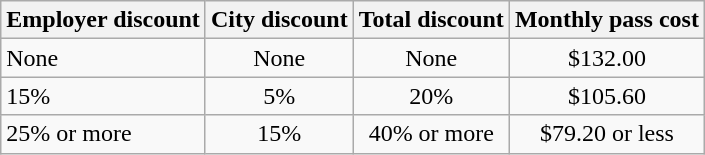<table class="wikitable">
<tr>
<th>Employer discount</th>
<th>City discount</th>
<th>Total discount</th>
<th>Monthly pass cost</th>
</tr>
<tr align="center">
<td align="left">None</td>
<td>None</td>
<td>None</td>
<td>$132.00</td>
</tr>
<tr align="center">
<td align="left">15%</td>
<td>5%</td>
<td>20%</td>
<td>$105.60</td>
</tr>
<tr align="center">
<td align="left">25% or more</td>
<td>15%</td>
<td>40% or more</td>
<td>$79.20 or less</td>
</tr>
</table>
